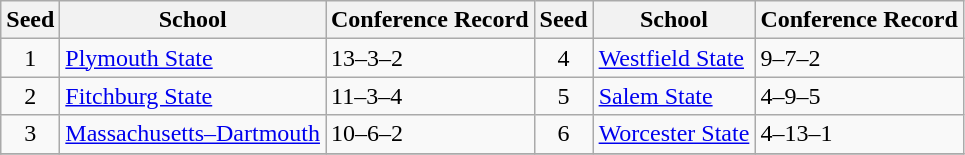<table class="wikitable">
<tr>
<th>Seed</th>
<th>School</th>
<th>Conference Record</th>
<th>Seed</th>
<th>School</th>
<th>Conference Record</th>
</tr>
<tr>
<td align=center>1</td>
<td><a href='#'>Plymouth State</a></td>
<td>13–3–2</td>
<td align=center>4</td>
<td><a href='#'>Westfield State</a></td>
<td>9–7–2</td>
</tr>
<tr>
<td align=center>2</td>
<td><a href='#'>Fitchburg State</a></td>
<td>11–3–4</td>
<td align=center>5</td>
<td><a href='#'>Salem State</a></td>
<td>4–9–5</td>
</tr>
<tr>
<td align=center>3</td>
<td><a href='#'>Massachusetts–Dartmouth</a></td>
<td>10–6–2</td>
<td align=center>6</td>
<td><a href='#'>Worcester State</a></td>
<td>4–13–1</td>
</tr>
<tr>
</tr>
</table>
